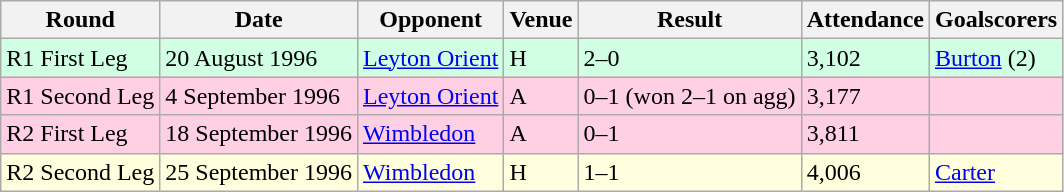<table class="wikitable">
<tr>
<th>Round</th>
<th>Date</th>
<th>Opponent</th>
<th>Venue</th>
<th>Result</th>
<th>Attendance</th>
<th>Goalscorers</th>
</tr>
<tr style="background-color: #d0ffe3;">
<td>R1 First Leg</td>
<td>20 August 1996</td>
<td><a href='#'>Leyton Orient</a></td>
<td>H</td>
<td>2–0</td>
<td>3,102</td>
<td><a href='#'>Burton</a> (2)</td>
</tr>
<tr style="background-color: #ffd0e3;">
<td>R1 Second Leg</td>
<td>4 September 1996</td>
<td><a href='#'>Leyton Orient</a></td>
<td>A</td>
<td>0–1 (won 2–1 on agg)</td>
<td>3,177</td>
<td></td>
</tr>
<tr style="background-color: #ffd0e3;">
<td>R2 First Leg</td>
<td>18 September 1996</td>
<td><a href='#'>Wimbledon</a></td>
<td>A</td>
<td>0–1</td>
<td>3,811</td>
<td></td>
</tr>
<tr style="background-color: #ffffdd;">
<td>R2 Second Leg</td>
<td>25 September 1996</td>
<td><a href='#'>Wimbledon</a></td>
<td>H</td>
<td>1–1</td>
<td>4,006</td>
<td><a href='#'>Carter</a></td>
</tr>
</table>
